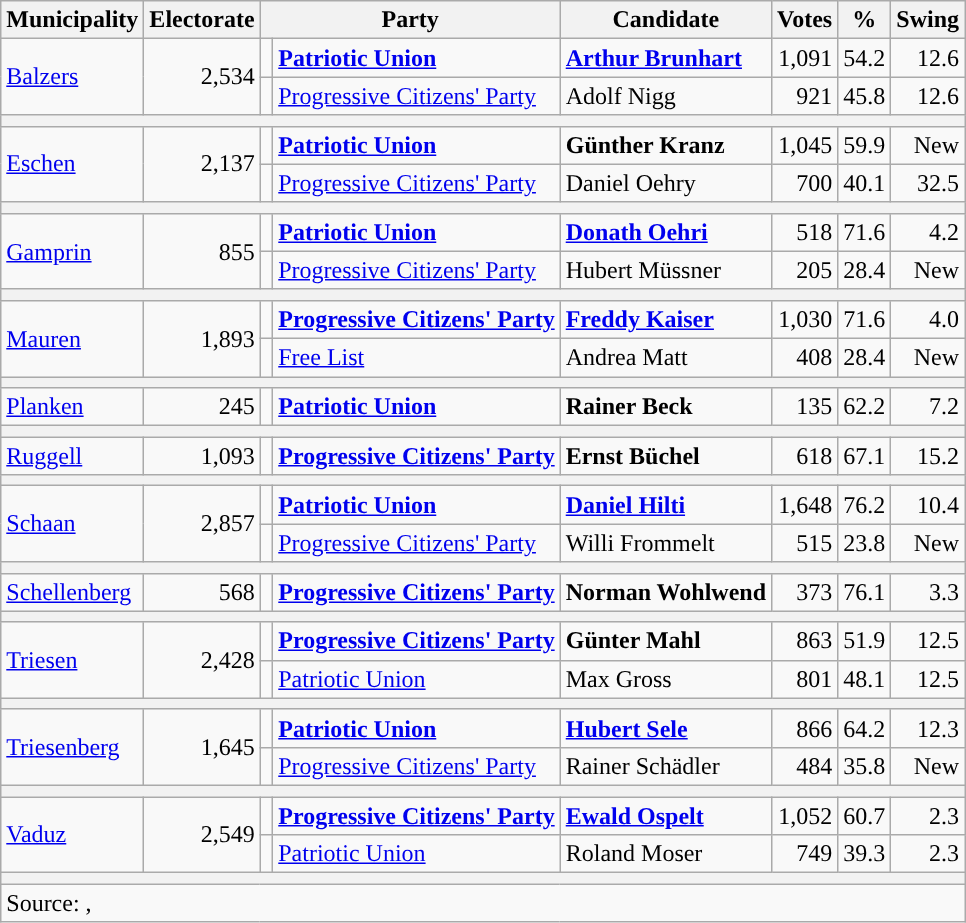<table class="wikitable" style="text-align:right">
<tr>
<th>Municipality</th>
<th>Electorate</th>
<th colspan="2">Party</th>
<th>Candidate</th>
<th>Votes</th>
<th>%</th>
<th>Swing</th>
</tr>
<tr>
<td rowspan="2" align=left><a href='#'>Balzers</a></td>
<td rowspan="2">2,534</td>
<td style="color:inherit;background:"></td>
<td align="left"><a href='#'><strong>Patriotic Union</strong></a></td>
<td align="left"><strong><a href='#'>Arthur Brunhart</a></strong></td>
<td>1,091</td>
<td>54.2</td>
<td> 12.6</td>
</tr>
<tr>
<td width="1" style="color:inherit;background:"></td>
<td align="left"><a href='#'>Progressive Citizens' Party</a></td>
<td align="left">Adolf Nigg</td>
<td>921</td>
<td>45.8</td>
<td> 12.6</td>
</tr>
<tr>
<th colspan="8"></th>
</tr>
<tr>
<td rowspan="2" align=left><a href='#'>Eschen</a></td>
<td rowspan="2">2,137</td>
<td style="color:inherit;background:"></td>
<td align=left><a href='#'><strong>Patriotic Union</strong></a></td>
<td align=left><strong>Günther Kranz</strong></td>
<td>1,045</td>
<td>59.9</td>
<td>New</td>
</tr>
<tr>
<td style="color:inherit;background:"></td>
<td align="left"><a href='#'>Progressive Citizens' Party</a></td>
<td align="left">Daniel Oehry</td>
<td>700</td>
<td>40.1</td>
<td> 32.5</td>
</tr>
<tr>
<th colspan="8"></th>
</tr>
<tr>
<td rowspan="2" align="left"><a href='#'>Gamprin</a></td>
<td rowspan="2">855</td>
<td style="color:inherit;background:"></td>
<td align="left"><a href='#'><strong>Patriotic Union</strong></a></td>
<td align="left"><strong><a href='#'>Donath Oehri</a></strong></td>
<td>518</td>
<td>71.6</td>
<td> 4.2</td>
</tr>
<tr>
<td style="color:inherit;background:"></td>
<td align=left><a href='#'>Progressive Citizens' Party</a></td>
<td align=left>Hubert Müssner</td>
<td>205</td>
<td>28.4</td>
<td>New</td>
</tr>
<tr>
<th colspan="8"></th>
</tr>
<tr>
<td rowspan="2" align="left"><a href='#'>Mauren</a></td>
<td rowspan="2">1,893</td>
<td style="color:inherit;background:"></td>
<td align="left"><strong><a href='#'>Progressive Citizens' Party</a></strong></td>
<td align="left"><strong><a href='#'>Freddy Kaiser</a></strong></td>
<td>1,030</td>
<td>71.6</td>
<td> 4.0</td>
</tr>
<tr>
<td style="color:inherit;background:"></td>
<td align=left><a href='#'>Free List</a></td>
<td align=left>Andrea Matt</td>
<td>408</td>
<td>28.4</td>
<td>New</td>
</tr>
<tr>
<th colspan="8"></th>
</tr>
<tr>
<td align="left"><a href='#'>Planken</a></td>
<td>245</td>
<td style="color:inherit;background:"></td>
<td align="left"><a href='#'><strong>Patriotic Union</strong></a></td>
<td align="left"><strong>Rainer Beck</strong></td>
<td>135</td>
<td>62.2</td>
<td> 7.2</td>
</tr>
<tr>
<th colspan="8"></th>
</tr>
<tr>
<td align="left"><a href='#'>Ruggell</a></td>
<td>1,093</td>
<td style="color:inherit;background:"></td>
<td align="left"><strong><a href='#'>Progressive Citizens' Party</a></strong></td>
<td align="left"><strong>Ernst Büchel</strong></td>
<td>618</td>
<td>67.1</td>
<td> 15.2</td>
</tr>
<tr>
<th colspan="8"></th>
</tr>
<tr>
<td rowspan="2" align="left"><a href='#'>Schaan</a></td>
<td rowspan="2">2,857</td>
<td style="color:inherit;background:"></td>
<td align="left"><a href='#'><strong>Patriotic Union</strong></a></td>
<td align="left"><strong><a href='#'>Daniel Hilti</a></strong></td>
<td>1,648</td>
<td>76.2</td>
<td> 10.4</td>
</tr>
<tr>
<td style="color:inherit;background:"></td>
<td align=left><a href='#'>Progressive Citizens' Party</a></td>
<td align=left>Willi Frommelt</td>
<td>515</td>
<td>23.8</td>
<td>New</td>
</tr>
<tr>
<th colspan="8"></th>
</tr>
<tr>
<td align="left"><a href='#'>Schellenberg</a></td>
<td>568</td>
<td style="color:inherit;background:"></td>
<td align="left"><strong><a href='#'>Progressive Citizens' Party</a></strong></td>
<td align="left"><strong>Norman Wohlwend</strong></td>
<td>373</td>
<td>76.1</td>
<td> 3.3</td>
</tr>
<tr>
<th colspan="8"></th>
</tr>
<tr>
<td rowspan="2" align="left"><a href='#'>Triesen</a></td>
<td rowspan="2">2,428</td>
<td style="color:inherit;background:"></td>
<td align="left"><strong><a href='#'>Progressive Citizens' Party</a></strong></td>
<td align="left"><strong>Günter Mahl</strong></td>
<td>863</td>
<td>51.9</td>
<td> 12.5</td>
</tr>
<tr>
<td style="color:inherit;background:"></td>
<td align="left"><a href='#'>Patriotic Union</a></td>
<td align="left">Max Gross</td>
<td>801</td>
<td>48.1</td>
<td> 12.5</td>
</tr>
<tr>
<th colspan="8"></th>
</tr>
<tr>
<td rowspan="2" align="left"><a href='#'>Triesenberg</a></td>
<td rowspan="2">1,645</td>
<td style="color:inherit;background:"></td>
<td align="left"><a href='#'><strong>Patriotic Union</strong></a></td>
<td align="left"><strong><a href='#'>Hubert Sele</a></strong></td>
<td>866</td>
<td>64.2</td>
<td> 12.3</td>
</tr>
<tr>
<td style="color:inherit;background:"></td>
<td align=left><a href='#'>Progressive Citizens' Party</a></td>
<td align=left>Rainer Schädler</td>
<td>484</td>
<td>35.8</td>
<td>New</td>
</tr>
<tr>
<th colspan="8"></th>
</tr>
<tr>
<td rowspan="2" align="left"><a href='#'>Vaduz</a></td>
<td rowspan="2">2,549</td>
<td style="color:inherit;background:"></td>
<td align="left"><strong><a href='#'>Progressive Citizens' Party</a></strong></td>
<td align="left"><strong><a href='#'>Ewald Ospelt</a></strong></td>
<td>1,052</td>
<td>60.7</td>
<td> 2.3</td>
</tr>
<tr>
<td style="color:inherit;background:"></td>
<td align="left"><a href='#'>Patriotic Union</a></td>
<td align="left">Roland Moser</td>
<td>749</td>
<td>39.3</td>
<td> 2.3</td>
</tr>
<tr>
<th colspan="8"></th>
</tr>
<tr>
<td colspan="8" align="left">Source: , </td>
</tr>
</table>
